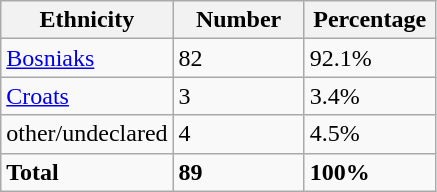<table class="wikitable">
<tr>
<th width="100px">Ethnicity</th>
<th width="80px">Number</th>
<th width="80px">Percentage</th>
</tr>
<tr>
<td><a href='#'>Bosniaks</a></td>
<td>82</td>
<td>92.1%</td>
</tr>
<tr>
<td><a href='#'>Croats</a></td>
<td>3</td>
<td>3.4%</td>
</tr>
<tr>
<td>other/undeclared</td>
<td>4</td>
<td>4.5%</td>
</tr>
<tr>
<td><strong>Total</strong></td>
<td><strong>89</strong></td>
<td><strong>100%</strong></td>
</tr>
</table>
